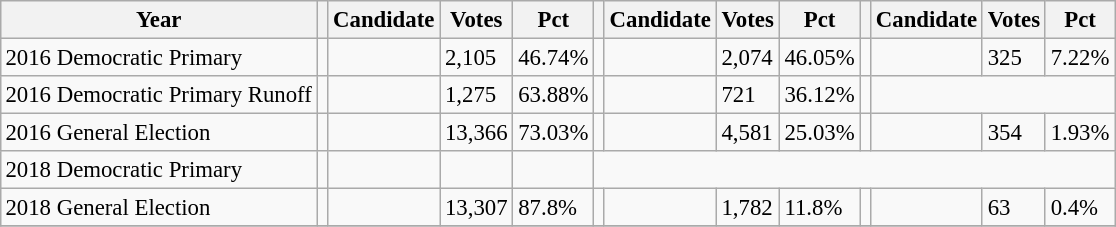<table class="wikitable" style="margin:0.5em ; font-size:95%">
<tr>
<th>Year</th>
<th></th>
<th>Candidate</th>
<th>Votes</th>
<th>Pct</th>
<th></th>
<th>Candidate</th>
<th>Votes</th>
<th>Pct</th>
<th></th>
<th>Candidate</th>
<th>Votes</th>
<th>Pct</th>
</tr>
<tr>
<td>2016 Democratic Primary</td>
<td></td>
<td></td>
<td>2,105</td>
<td>46.74%</td>
<td></td>
<td></td>
<td>2,074</td>
<td>46.05%</td>
<td></td>
<td></td>
<td>325</td>
<td>7.22%</td>
</tr>
<tr>
<td>2016 Democratic Primary Runoff</td>
<td></td>
<td></td>
<td>1,275</td>
<td>63.88%</td>
<td></td>
<td></td>
<td>721</td>
<td>36.12%</td>
<td></td>
</tr>
<tr>
<td>2016 General Election</td>
<td></td>
<td></td>
<td>13,366</td>
<td>73.03%</td>
<td></td>
<td></td>
<td>4,581</td>
<td>25.03%</td>
<td></td>
<td></td>
<td>354</td>
<td>1.93%</td>
</tr>
<tr>
<td>2018 Democratic Primary</td>
<td></td>
<td></td>
<td></td>
<td></td>
</tr>
<tr>
<td>2018 General Election</td>
<td></td>
<td></td>
<td>13,307</td>
<td>87.8%</td>
<td></td>
<td></td>
<td>1,782</td>
<td>11.8%</td>
<td></td>
<td></td>
<td>63</td>
<td>0.4%</td>
</tr>
<tr>
</tr>
</table>
